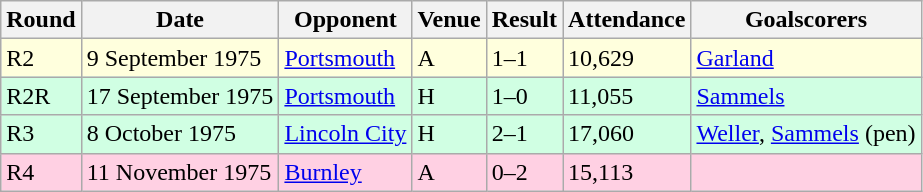<table class="wikitable">
<tr>
<th>Round</th>
<th>Date</th>
<th>Opponent</th>
<th>Venue</th>
<th>Result</th>
<th>Attendance</th>
<th>Goalscorers</th>
</tr>
<tr style="background-color: #ffffdd;">
<td>R2</td>
<td>9 September 1975</td>
<td><a href='#'>Portsmouth</a></td>
<td>A</td>
<td>1–1</td>
<td>10,629</td>
<td><a href='#'>Garland</a></td>
</tr>
<tr style="background-color: #d0ffe3;">
<td>R2R</td>
<td>17 September 1975</td>
<td><a href='#'>Portsmouth</a></td>
<td>H</td>
<td>1–0 </td>
<td>11,055</td>
<td><a href='#'>Sammels</a></td>
</tr>
<tr style="background-color: #d0ffe3;">
<td>R3</td>
<td>8 October 1975</td>
<td><a href='#'>Lincoln City</a></td>
<td>H</td>
<td>2–1</td>
<td>17,060</td>
<td><a href='#'>Weller</a>, <a href='#'>Sammels</a> (pen)</td>
</tr>
<tr style="background-color: #ffd0e3;">
<td>R4</td>
<td>11 November 1975</td>
<td><a href='#'>Burnley</a></td>
<td>A</td>
<td>0–2</td>
<td>15,113</td>
<td></td>
</tr>
</table>
